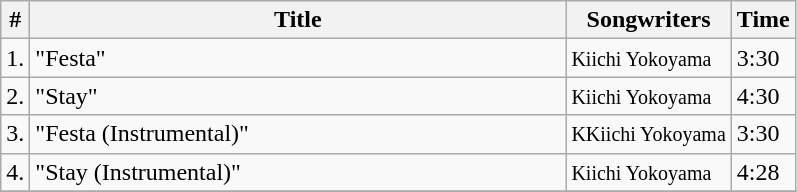<table class="wikitable">
<tr>
<th>#</th>
<th width="350">Title</th>
<th>Songwriters</th>
<th>Time</th>
</tr>
<tr>
<td>1.</td>
<td>"Festa"</td>
<td><small>Kiichi Yokoyama</small></td>
<td>3:30</td>
</tr>
<tr>
<td>2.</td>
<td>"Stay"</td>
<td><small>Kiichi Yokoyama</small></td>
<td>4:30</td>
</tr>
<tr>
<td>3.</td>
<td>"Festa (Instrumental)"</td>
<td><small>KKiichi Yokoyama</small></td>
<td>3:30</td>
</tr>
<tr>
<td>4.</td>
<td>"Stay (Instrumental)"</td>
<td><small>Kiichi Yokoyama</small></td>
<td>4:28</td>
</tr>
<tr>
</tr>
</table>
